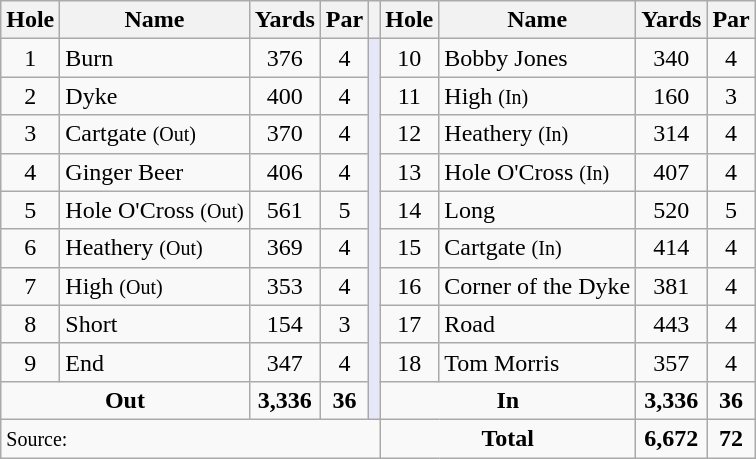<table class=wikitable>
<tr>
<th>Hole</th>
<th>Name</th>
<th>Yards</th>
<th>Par</th>
<th></th>
<th>Hole</th>
<th>Name</th>
<th>Yards</th>
<th>Par</th>
</tr>
<tr>
<td align=center>1</td>
<td>Burn</td>
<td align=center>376</td>
<td align=center>4</td>
<td rowspan=10 style="background:#E6E8FA;"></td>
<td align=center>10</td>
<td>Bobby Jones</td>
<td align=center>340</td>
<td align=center>4</td>
</tr>
<tr>
<td align=center>2</td>
<td>Dyke</td>
<td align=center>400</td>
<td align=center>4</td>
<td align=center>11</td>
<td>High <small>(In)</small></td>
<td align=center>160</td>
<td align=center>3</td>
</tr>
<tr>
<td align=center>3</td>
<td>Cartgate <small>(Out)</small></td>
<td align=center>370</td>
<td align=center>4</td>
<td align=center>12</td>
<td>Heathery <small>(In)</small></td>
<td align=center>314</td>
<td align=center>4</td>
</tr>
<tr>
<td align=center>4</td>
<td>Ginger Beer</td>
<td align=center>406</td>
<td align=center>4</td>
<td align=center>13</td>
<td>Hole O'Cross <small>(In)</small></td>
<td align=center>407</td>
<td align=center>4</td>
</tr>
<tr>
<td align=center>5</td>
<td>Hole O'Cross <small>(Out)</small></td>
<td align=center>561</td>
<td align=center>5</td>
<td align=center>14</td>
<td>Long</td>
<td align=center>520</td>
<td align=center>5</td>
</tr>
<tr>
<td align=center>6</td>
<td>Heathery <small>(Out)</small></td>
<td align=center>369</td>
<td align=center>4</td>
<td align=center>15</td>
<td>Cartgate <small>(In)</small></td>
<td align=center>414</td>
<td align=center>4</td>
</tr>
<tr>
<td align=center>7</td>
<td>High <small>(Out)</small></td>
<td align=center>353</td>
<td align=center>4</td>
<td align=center>16</td>
<td>Corner of the Dyke</td>
<td align=center>381</td>
<td align=center>4</td>
</tr>
<tr>
<td align=center>8</td>
<td>Short</td>
<td align=center>154</td>
<td align=center>3</td>
<td align=center>17</td>
<td>Road</td>
<td align=center>443</td>
<td align=center>4</td>
</tr>
<tr>
<td align=center>9</td>
<td>End</td>
<td align=center>347</td>
<td align=center>4</td>
<td align=center>18</td>
<td>Tom Morris</td>
<td align=center>357</td>
<td align=center>4</td>
</tr>
<tr>
<td colspan=2 align=center><strong>Out</strong></td>
<td align=center><strong>3,336</strong></td>
<td align=center><strong>36</strong></td>
<td colspan=2 align=center><strong>In</strong></td>
<td align=center><strong>3,336</strong></td>
<td align=center><strong>36</strong></td>
</tr>
<tr>
<td colspan=5><small>Source:</small></td>
<td colspan=2 align=center><strong>Total</strong></td>
<td align=center><strong>6,672</strong></td>
<td align=center><strong>72</strong></td>
</tr>
</table>
